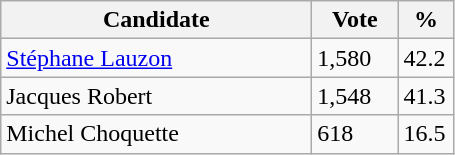<table class="wikitable">
<tr>
<th bgcolor="#DDDDFF" width="200px">Candidate</th>
<th bgcolor="#DDDDFF" width="50px">Vote</th>
<th bgcolor="#DDDDFF" width="30px">%</th>
</tr>
<tr>
<td><a href='#'>Stéphane Lauzon</a></td>
<td>1,580</td>
<td>42.2</td>
</tr>
<tr>
<td>Jacques Robert</td>
<td>1,548</td>
<td>41.3</td>
</tr>
<tr>
<td>Michel Choquette</td>
<td>618</td>
<td>16.5</td>
</tr>
</table>
